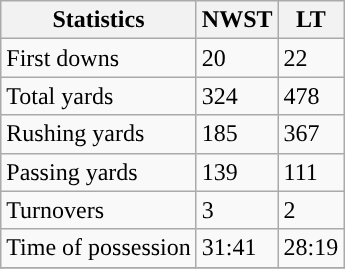<table class="wikitable">
<tr>
<th>Statistics</th>
<th>NWST</th>
<th>LT</th>
</tr>
<tr>
<td>First downs</td>
<td>20</td>
<td>22</td>
</tr>
<tr>
<td>Total yards</td>
<td>324</td>
<td>478</td>
</tr>
<tr>
<td>Rushing yards</td>
<td>185</td>
<td>367</td>
</tr>
<tr>
<td>Passing yards</td>
<td>139</td>
<td>111</td>
</tr>
<tr>
<td>Turnovers</td>
<td>3</td>
<td>2</td>
</tr>
<tr>
<td>Time of possession</td>
<td>31:41</td>
<td>28:19</td>
</tr>
<tr>
</tr>
</table>
